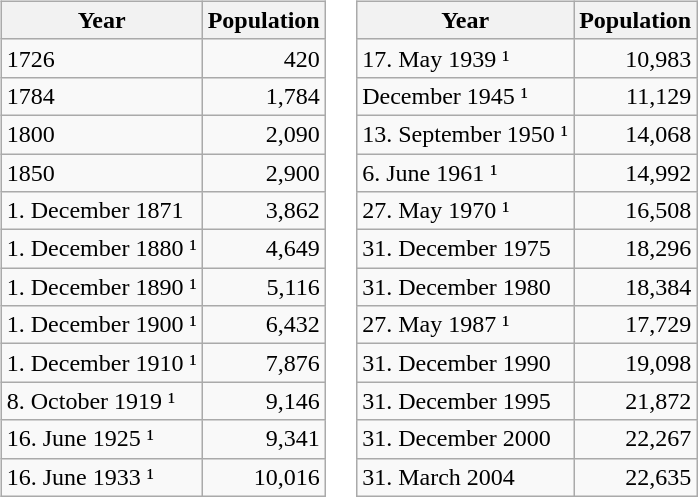<table>
<tr>
<td valign="top"><br><table class = wikitable>
<tr>
<th>Year</th>
<th>Population</th>
</tr>
<tr ---->
<td>1726</td>
<td align="right">420</td>
</tr>
<tr ---->
<td>1784</td>
<td align="right">1,784</td>
</tr>
<tr ---->
<td>1800</td>
<td align="right">2,090</td>
</tr>
<tr ---->
<td>1850</td>
<td align="right">2,900</td>
</tr>
<tr ---->
<td>1. December 1871</td>
<td align="right">3,862</td>
</tr>
<tr ---->
<td>1. December 1880 ¹</td>
<td align="right">4,649</td>
</tr>
<tr ---->
<td>1. December 1890 ¹</td>
<td align="right">5,116</td>
</tr>
<tr ---->
<td>1. December 1900 ¹</td>
<td align="right">6,432</td>
</tr>
<tr ---->
<td>1. December 1910 ¹</td>
<td align="right">7,876</td>
</tr>
<tr ---->
<td>8. October 1919 ¹</td>
<td align="right">9,146</td>
</tr>
<tr ---->
<td>16. June 1925 ¹</td>
<td align="right">9,341</td>
</tr>
<tr ---->
<td>16. June 1933 ¹</td>
<td align="right">10,016</td>
</tr>
</table>
</td>
<td valign="top"><br><table class=wikitable>
<tr>
<th>Year</th>
<th>Population</th>
</tr>
<tr ---->
<td>17. May 1939 ¹</td>
<td align="right">10,983</td>
</tr>
<tr ---->
<td>December 1945 ¹</td>
<td align="right">11,129</td>
</tr>
<tr ---->
<td>13. September 1950 ¹</td>
<td align="right">14,068</td>
</tr>
<tr ---->
<td>6. June 1961 ¹</td>
<td align="right">14,992</td>
</tr>
<tr ---->
<td>27. May 1970 ¹</td>
<td align="right">16,508</td>
</tr>
<tr ---->
<td>31. December 1975</td>
<td align="right">18,296</td>
</tr>
<tr ---->
<td>31. December 1980</td>
<td align="right">18,384</td>
</tr>
<tr ---->
<td>27. May 1987 ¹</td>
<td align="right">17,729</td>
</tr>
<tr ---->
<td>31. December 1990</td>
<td align="right">19,098</td>
</tr>
<tr ---->
<td>31. December 1995</td>
<td align="right">21,872</td>
</tr>
<tr ---->
<td>31. December 2000</td>
<td align="right">22,267</td>
</tr>
<tr ---->
<td>31. March 2004</td>
<td align="right">22,635</td>
</tr>
</table>
</td>
</tr>
</table>
